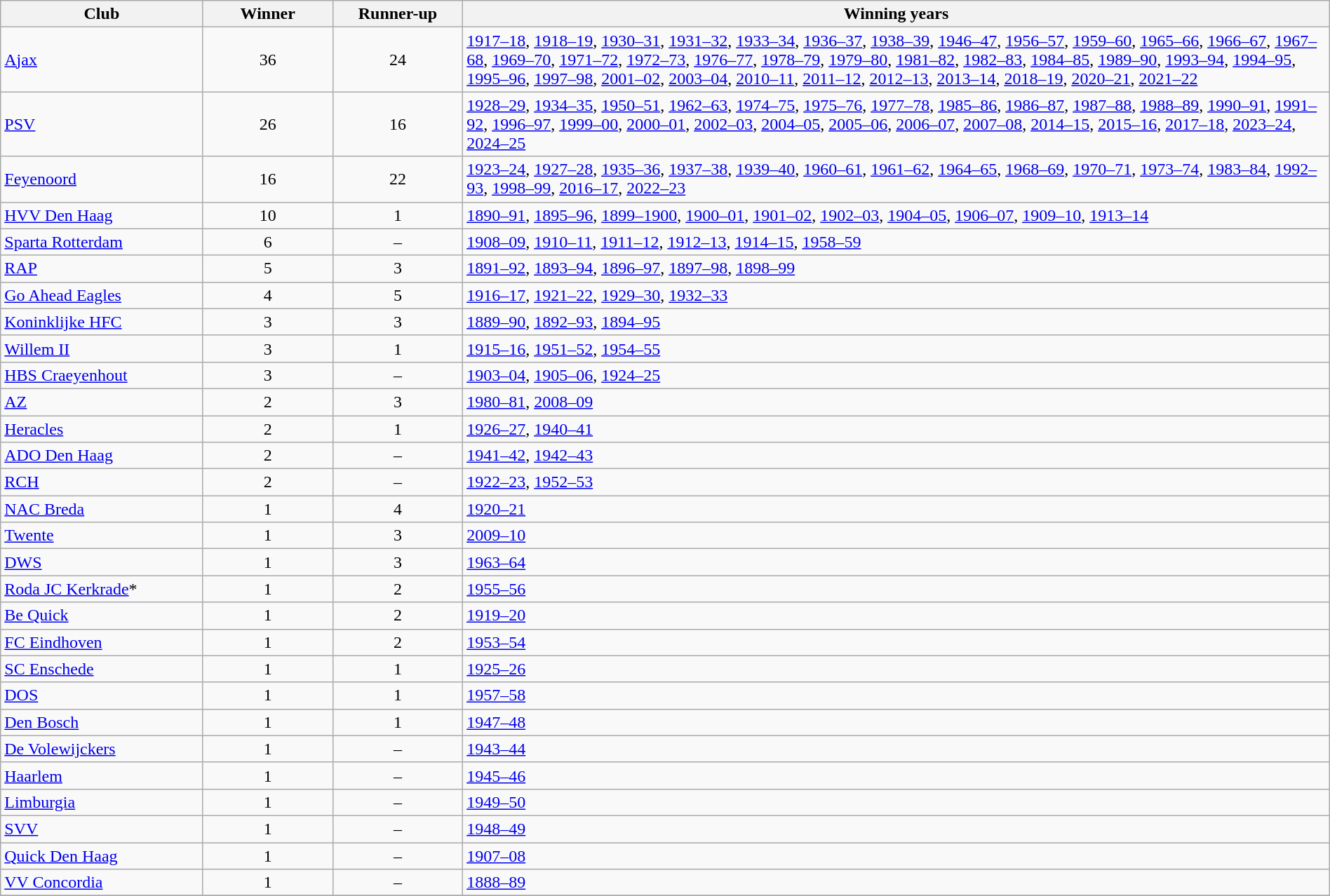<table class="wikitable sortable vatop" width=100%>
<tr>
<th style="width:14%;">Club</th>
<th style="width:9%;">Winner</th>
<th style="width:9%;">Runner-up</th>
<th style="width:60%;">Winning years</th>
</tr>
<tr>
<td><a href='#'>Ajax</a> </td>
<td style="text-align:center">36<br></td>
<td style="text-align:center">24</td>
<td><a href='#'>1917–18</a>, <a href='#'>1918–19</a>, <a href='#'>1930–31</a>, <a href='#'>1931–32</a>, <a href='#'>1933–34</a>, <a href='#'>1936–37</a>, <a href='#'>1938–39</a>, <a href='#'>1946–47</a>, <a href='#'>1956–57</a>, <a href='#'>1959–60</a>, <a href='#'>1965–66</a>, <a href='#'>1966–67</a>, <a href='#'>1967–68</a>, <a href='#'>1969–70</a>, <a href='#'>1971–72</a>, <a href='#'>1972–73</a>, <a href='#'>1976–77</a>, <a href='#'>1978–79</a>, <a href='#'>1979–80</a>, <a href='#'>1981–82</a>, <a href='#'>1982–83</a>, <a href='#'>1984–85</a>, <a href='#'>1989–90</a>, <a href='#'>1993–94</a>, <a href='#'>1994–95</a>, <a href='#'>1995–96</a>, <a href='#'>1997–98</a>, <a href='#'>2001–02</a>, <a href='#'>2003–04</a>, <a href='#'>2010–11</a>, <a href='#'>2011–12</a>, <a href='#'>2012–13</a>, <a href='#'>2013–14</a>, <a href='#'>2018–19</a>, <a href='#'>2020–21</a>, <a href='#'>2021–22</a></td>
</tr>
<tr>
<td><a href='#'>PSV</a> </td>
<td style="text-align:center">26<br></td>
<td style="text-align:center">16</td>
<td><a href='#'>1928–29</a>, <a href='#'>1934–35</a>, <a href='#'>1950–51</a>, <a href='#'>1962–63</a>, <a href='#'>1974–75</a>, <a href='#'>1975–76</a>, <a href='#'>1977–78</a>, <a href='#'>1985–86</a>, <a href='#'>1986–87</a>, <a href='#'>1987–88</a>, <a href='#'>1988–89</a>, <a href='#'>1990–91</a>, <a href='#'>1991–92</a>, <a href='#'>1996–97</a>, <a href='#'>1999–00</a>, <a href='#'>2000–01</a>, <a href='#'>2002–03</a>, <a href='#'>2004–05</a>, <a href='#'>2005–06</a>, <a href='#'>2006–07</a>, <a href='#'>2007–08</a>, <a href='#'>2014–15</a>, <a href='#'>2015–16</a>, <a href='#'>2017–18</a>, <a href='#'>2023–24</a>, <a href='#'>2024–25</a></td>
</tr>
<tr>
<td><a href='#'>Feyenoord</a> </td>
<td style="text-align:center">16<br></td>
<td style="text-align:center">22</td>
<td><a href='#'>1923–24</a>, <a href='#'>1927–28</a>, <a href='#'>1935–36</a>, <a href='#'>1937–38</a>, <a href='#'>1939–40</a>, <a href='#'>1960–61</a>, <a href='#'>1961–62</a>, <a href='#'>1964–65</a>, <a href='#'>1968–69</a>, <a href='#'>1970–71</a>, <a href='#'>1973–74</a>, <a href='#'>1983–84</a>, <a href='#'>1992–93</a>, <a href='#'>1998–99</a>, <a href='#'>2016–17</a>, <a href='#'>2022–23</a></td>
</tr>
<tr>
<td><a href='#'>HVV Den Haag</a> </td>
<td style="text-align:center">10<br></td>
<td style="text-align:center">1</td>
<td><a href='#'>1890–91</a>, <a href='#'>1895–96</a>, <a href='#'>1899–1900</a>, <a href='#'>1900–01</a>, <a href='#'>1901–02</a>, <a href='#'>1902–03</a>, <a href='#'>1904–05</a>, <a href='#'>1906–07</a>, <a href='#'>1909–10</a>, <a href='#'>1913–14</a></td>
</tr>
<tr>
<td><a href='#'>Sparta Rotterdam</a></td>
<td style="text-align:center">6</td>
<td style="text-align:center">–</td>
<td><a href='#'>1908–09</a>, <a href='#'>1910–11</a>, <a href='#'>1911–12</a>, <a href='#'>1912–13</a>, <a href='#'>1914–15</a>, <a href='#'>1958–59</a></td>
</tr>
<tr>
<td><a href='#'>RAP</a></td>
<td style="text-align:center">5</td>
<td style="text-align:center">3</td>
<td><a href='#'>1891–92</a>, <a href='#'>1893–94</a>, <a href='#'>1896–97</a>, <a href='#'>1897–98</a>, <a href='#'>1898–99</a></td>
</tr>
<tr>
<td><a href='#'>Go Ahead Eagles</a></td>
<td style="text-align:center">4</td>
<td style="text-align:center">5</td>
<td><a href='#'>1916–17</a>, <a href='#'>1921–22</a>, <a href='#'>1929–30</a>, <a href='#'>1932–33</a></td>
</tr>
<tr>
<td><a href='#'>Koninklijke HFC</a></td>
<td style="text-align:center">3</td>
<td style="text-align:center">3</td>
<td><a href='#'>1889–90</a>, <a href='#'>1892–93</a>, <a href='#'>1894–95</a></td>
</tr>
<tr>
<td><a href='#'>Willem II</a></td>
<td style="text-align:center">3</td>
<td style="text-align:center">1</td>
<td><a href='#'>1915–16</a>, <a href='#'>1951–52</a>, <a href='#'>1954–55</a></td>
</tr>
<tr>
<td><a href='#'>HBS Craeyenhout</a></td>
<td style="text-align:center">3</td>
<td style="text-align:center">–</td>
<td><a href='#'>1903–04</a>, <a href='#'>1905–06</a>, <a href='#'>1924–25</a></td>
</tr>
<tr>
<td><a href='#'>AZ</a></td>
<td style="text-align:center">2</td>
<td style="text-align:center">3</td>
<td><a href='#'>1980–81</a>, <a href='#'>2008–09</a></td>
</tr>
<tr>
<td><a href='#'>Heracles</a></td>
<td style="text-align:center">2</td>
<td style="text-align:center">1</td>
<td><a href='#'>1926–27</a>, <a href='#'>1940–41</a></td>
</tr>
<tr>
<td><a href='#'>ADO Den Haag</a></td>
<td style="text-align:center">2</td>
<td style="text-align:center">–</td>
<td><a href='#'>1941–42</a>, <a href='#'>1942–43</a></td>
</tr>
<tr>
<td><a href='#'>RCH</a></td>
<td style="text-align:center">2</td>
<td style="text-align:center">–</td>
<td><a href='#'>1922–23</a>, <a href='#'>1952–53</a></td>
</tr>
<tr>
<td><a href='#'>NAC Breda</a></td>
<td style="text-align:center">1</td>
<td style="text-align:center">4</td>
<td><a href='#'>1920–21</a></td>
</tr>
<tr>
<td><a href='#'>Twente</a></td>
<td style="text-align:center">1</td>
<td style="text-align:center">3</td>
<td><a href='#'>2009–10</a></td>
</tr>
<tr>
<td><a href='#'>DWS</a></td>
<td style="text-align:center">1</td>
<td style="text-align:center">3</td>
<td><a href='#'>1963–64</a></td>
</tr>
<tr>
<td><a href='#'>Roda JC Kerkrade</a>*</td>
<td style="text-align:center">1</td>
<td style="text-align:center">2</td>
<td><a href='#'>1955–56</a></td>
</tr>
<tr>
<td><a href='#'>Be Quick</a></td>
<td style="text-align:center">1</td>
<td style="text-align:center">2</td>
<td><a href='#'>1919–20</a></td>
</tr>
<tr>
<td><a href='#'>FC Eindhoven</a></td>
<td style="text-align:center">1</td>
<td style="text-align:center">2</td>
<td><a href='#'>1953–54</a></td>
</tr>
<tr>
<td><a href='#'>SC Enschede</a></td>
<td style="text-align:center">1</td>
<td style="text-align:center">1</td>
<td><a href='#'>1925–26</a></td>
</tr>
<tr>
<td><a href='#'>DOS</a></td>
<td style="text-align:center">1</td>
<td style="text-align:center">1</td>
<td><a href='#'>1957–58</a></td>
</tr>
<tr>
<td><a href='#'>Den Bosch</a></td>
<td style="text-align:center">1</td>
<td style="text-align:center">1</td>
<td><a href='#'>1947–48</a></td>
</tr>
<tr>
<td><a href='#'>De Volewijckers</a></td>
<td style="text-align:center">1</td>
<td style="text-align:center">–</td>
<td><a href='#'>1943–44</a></td>
</tr>
<tr>
<td><a href='#'>Haarlem</a></td>
<td style="text-align:center">1</td>
<td style="text-align:center">–</td>
<td><a href='#'>1945–46</a></td>
</tr>
<tr>
<td><a href='#'>Limburgia</a></td>
<td style="text-align:center">1</td>
<td style="text-align:center">–</td>
<td><a href='#'>1949–50</a></td>
</tr>
<tr>
<td><a href='#'>SVV</a></td>
<td style="text-align:center">1</td>
<td style="text-align:center">–</td>
<td><a href='#'>1948–49</a></td>
</tr>
<tr>
<td><a href='#'>Quick Den Haag</a></td>
<td style="text-align:center">1</td>
<td style="text-align:center">–</td>
<td><a href='#'>1907–08</a></td>
</tr>
<tr>
<td><a href='#'>VV Concordia</a></td>
<td style="text-align:center">1</td>
<td style="text-align:center">–</td>
<td><a href='#'>1888–89</a></td>
</tr>
<tr>
</tr>
</table>
